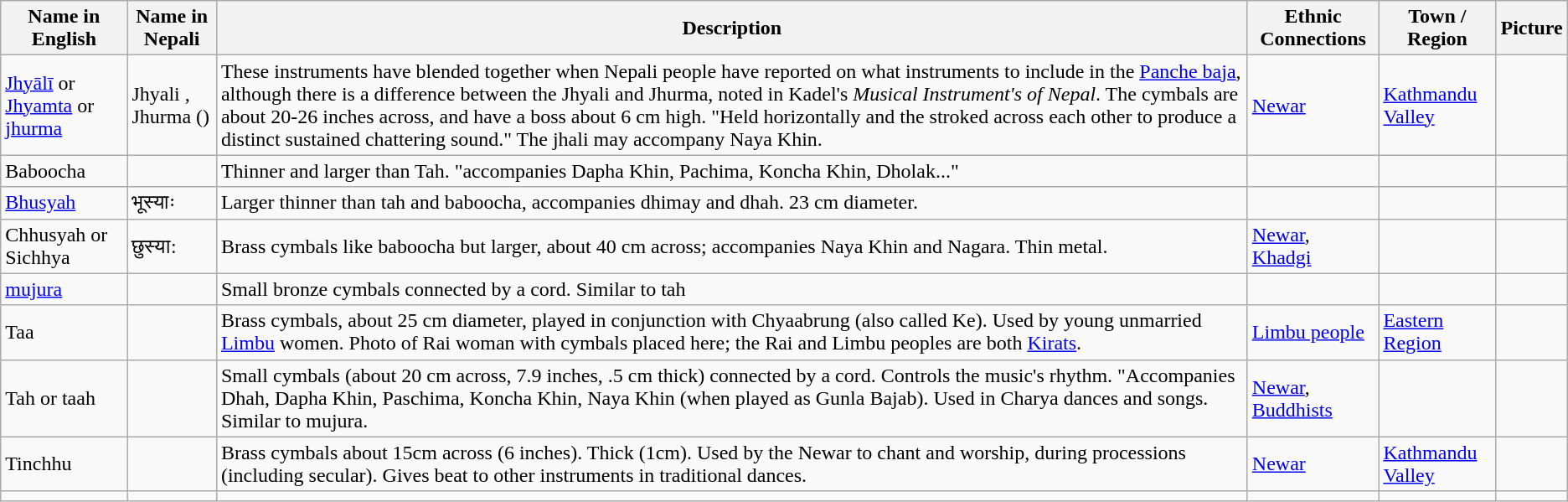<table class="wikitable">
<tr>
<th>Name in English</th>
<th>Name in Nepali</th>
<th>Description</th>
<th>Ethnic Connections</th>
<th>Town / Region</th>
<th>Picture</th>
</tr>
<tr>
<td><a href='#'>Jhyālī</a> or <a href='#'>Jhyamta</a> or <a href='#'>jhurma</a></td>
<td>Jhyali , Jhurma ()</td>
<td>These instruments have blended together when Nepali people have reported on what instruments to include in the <a href='#'>Panche baja</a>, although there is a difference between the Jhyali and Jhurma, noted in Kadel's <em>Musical Instrument's of Nepal</em>. The cymbals are about 20-26 inches across, and have a boss about 6 cm high. "Held horizontally and the stroked across each other to produce a distinct sustained chattering sound." The jhali may accompany Naya Khin.</td>
<td><a href='#'>Newar</a></td>
<td><a href='#'>Kathmandu Valley</a></td>
<td></td>
</tr>
<tr>
<td>Baboocha</td>
<td></td>
<td>Thinner and larger than Tah. "accompanies Dapha Khin, Pachima, Koncha Khin, Dholak..."</td>
<td></td>
<td></td>
<td></td>
</tr>
<tr>
<td><a href='#'>Bhusyah</a></td>
<td>भूस्याः</td>
<td>Larger thinner than tah and baboocha, accompanies dhimay and dhah. 23 cm diameter.</td>
<td></td>
<td></td>
<td></td>
</tr>
<tr>
<td>Chhusyah or Sichhya</td>
<td>छुस्या:</td>
<td>Brass cymbals like baboocha but larger, about 40 cm across; accompanies Naya Khin and Nagara. Thin metal.</td>
<td><a href='#'>Newar</a>, <a href='#'>Khadgi</a></td>
<td></td>
<td></td>
</tr>
<tr>
<td><a href='#'>mujura</a></td>
<td></td>
<td>Small bronze cymbals connected by a cord. Similar to tah</td>
<td></td>
<td></td>
<td></td>
</tr>
<tr>
<td>Taa</td>
<td></td>
<td>Brass cymbals, about 25 cm diameter, played in conjunction with Chyaabrung (also called Ke). Used by young unmarried <a href='#'>Limbu</a> women. Photo of Rai woman with cymbals placed here; the Rai and Limbu peoples are both <a href='#'>Kirats</a>.</td>
<td><a href='#'>Limbu people</a></td>
<td><a href='#'>Eastern Region</a></td>
<td></td>
</tr>
<tr>
<td>Tah or taah</td>
<td></td>
<td>Small cymbals (about 20 cm across, 7.9 inches, .5 cm thick) connected by a cord. Controls the music's rhythm. "Accompanies Dhah, Dapha Khin, Paschima, Koncha Khin, Naya Khin (when played as Gunla Bajab). Used in Charya dances and songs.  Similar to mujura.</td>
<td><a href='#'>Newar</a>, <a href='#'>Buddhists</a></td>
<td></td>
<td></td>
</tr>
<tr>
<td>Tinchhu</td>
<td></td>
<td>Brass cymbals about 15cm across (6 inches). Thick (1cm). Used by the Newar to chant and worship, during processions (including secular). Gives beat to other instruments in traditional dances.</td>
<td><a href='#'>Newar</a></td>
<td><a href='#'>Kathmandu Valley</a></td>
<td></td>
</tr>
<tr>
<td></td>
<td></td>
<td></td>
<td></td>
<td></td>
<td></td>
</tr>
</table>
